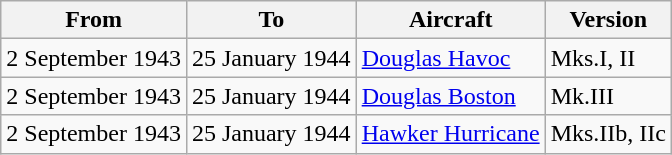<table class="wikitable">
<tr>
<th>From</th>
<th>To</th>
<th>Aircraft</th>
<th>Version</th>
</tr>
<tr>
<td>2 September 1943</td>
<td>25 January 1944</td>
<td><a href='#'>Douglas Havoc</a></td>
<td>Mks.I, II</td>
</tr>
<tr>
<td>2 September 1943</td>
<td>25 January 1944</td>
<td><a href='#'>Douglas Boston</a></td>
<td>Mk.III</td>
</tr>
<tr>
<td>2 September 1943</td>
<td>25 January 1944</td>
<td><a href='#'>Hawker Hurricane</a></td>
<td>Mks.IIb, IIc</td>
</tr>
</table>
